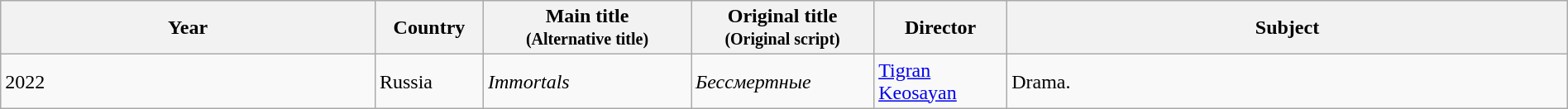<table class="wikitable sortable" style="width:100%;">
<tr>
<th>Year</th>
<th width= 80>Country</th>
<th class="unsortable" style="width:160px;">Main title<br><small>(Alternative title)</small></th>
<th class="unsortable" style="width:140px;">Original title<br><small>(Original script)</small></th>
<th width=100>Director</th>
<th class="unsortable">Subject</th>
</tr>
<tr>
<td>2022</td>
<td>Russia</td>
<td><em>Immortals</em></td>
<td><em>Бессмертные</em></td>
<td><a href='#'>Tigran Keosayan</a></td>
<td>Drama.</td>
</tr>
</table>
